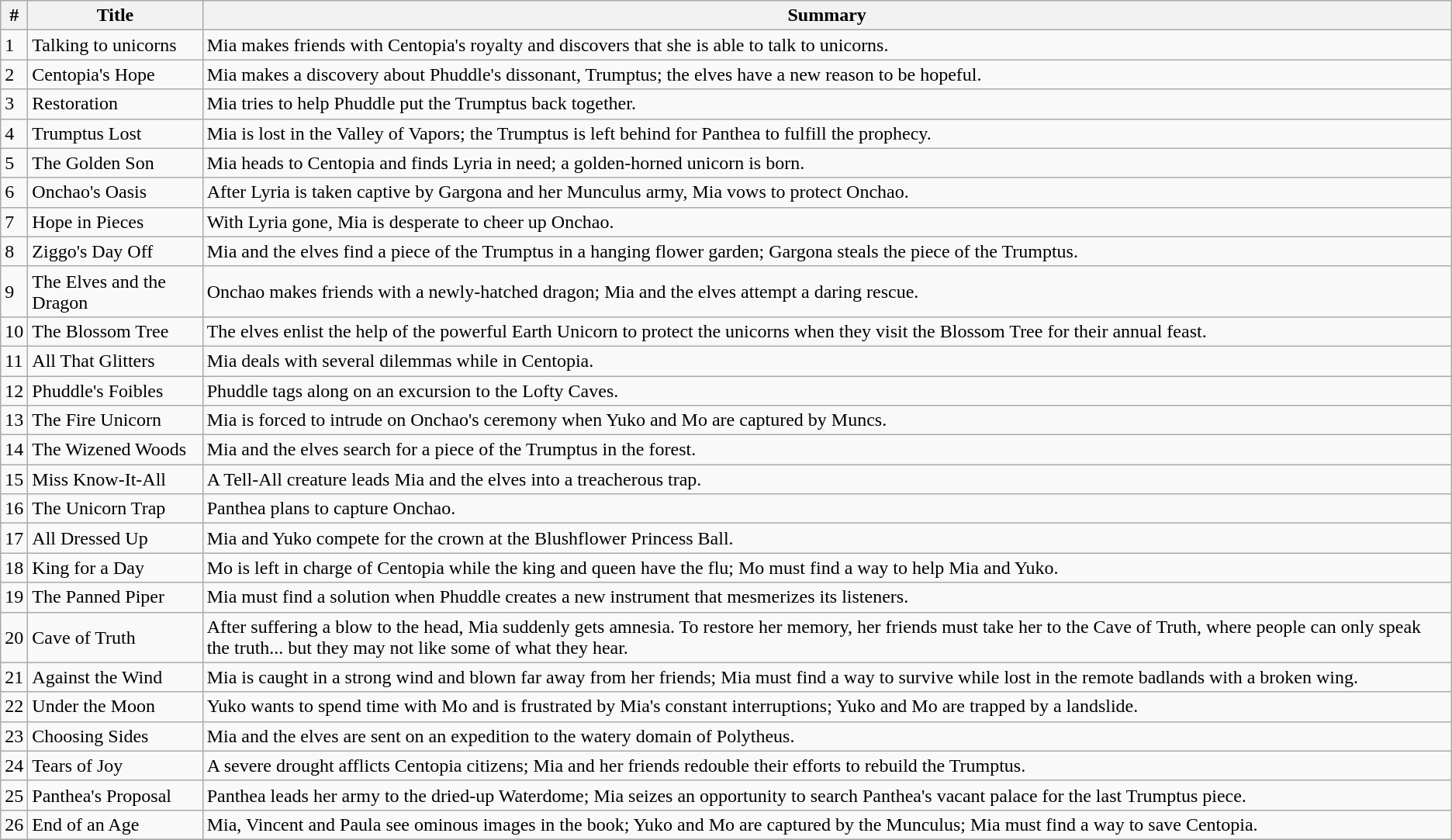<table class="wikitable">
<tr>
<th>#</th>
<th>Title</th>
<th>Summary</th>
</tr>
<tr>
<td>1</td>
<td>Talking to unicorns</td>
<td>Mia makes friends with Centopia's royalty and discovers that she is able to talk to unicorns.</td>
</tr>
<tr>
<td>2</td>
<td>Centopia's Hope</td>
<td>Mia makes a discovery about Phuddle's dissonant, Trumptus; the elves have a new reason to be hopeful.</td>
</tr>
<tr>
<td>3</td>
<td>Restoration</td>
<td>Mia tries to help Phuddle put the Trumptus back together.</td>
</tr>
<tr>
<td>4</td>
<td>Trumptus Lost</td>
<td>Mia is lost in the Valley of Vapors; the Trumptus is left behind for Panthea to fulfill the prophecy.</td>
</tr>
<tr>
<td>5</td>
<td>The Golden Son</td>
<td>Mia heads to Centopia and finds Lyria in need; a golden-horned unicorn is born.</td>
</tr>
<tr>
<td>6</td>
<td>Onchao's Oasis</td>
<td>After Lyria is taken captive by Gargona and her Munculus army, Mia vows to protect Onchao.</td>
</tr>
<tr>
<td>7</td>
<td>Hope in Pieces</td>
<td>With Lyria gone, Mia is desperate to cheer up Onchao.</td>
</tr>
<tr>
<td>8</td>
<td>Ziggo's Day Off</td>
<td>Mia and the elves find a piece of the Trumptus in a hanging flower garden; Gargona steals the piece of the Trumptus.</td>
</tr>
<tr>
<td>9</td>
<td>The Elves and the Dragon</td>
<td>Onchao makes friends with a newly-hatched dragon; Mia and the elves attempt a daring rescue.</td>
</tr>
<tr>
<td>10</td>
<td>The Blossom Tree</td>
<td>The elves enlist the help of the powerful Earth Unicorn to protect the unicorns when they visit the Blossom Tree for their annual feast.</td>
</tr>
<tr>
<td>11</td>
<td>All That Glitters</td>
<td>Mia deals with several dilemmas while in Centopia.</td>
</tr>
<tr>
<td>12</td>
<td>Phuddle's Foibles</td>
<td>Phuddle tags along on an excursion to the Lofty Caves.</td>
</tr>
<tr>
<td>13</td>
<td>The Fire Unicorn</td>
<td>Mia is forced to intrude on Onchao's ceremony when Yuko and Mo are captured by Muncs.</td>
</tr>
<tr>
<td>14</td>
<td>The Wizened Woods</td>
<td>Mia and the elves search for a piece of the Trumptus in the forest.</td>
</tr>
<tr>
<td>15</td>
<td>Miss Know-It-All</td>
<td>A Tell-All creature leads Mia and the elves into a treacherous trap.</td>
</tr>
<tr>
<td>16</td>
<td>The Unicorn Trap</td>
<td>Panthea plans to capture Onchao.</td>
</tr>
<tr>
<td>17</td>
<td>All Dressed Up</td>
<td>Mia and Yuko compete for the crown at the Blushflower Princess Ball.</td>
</tr>
<tr>
<td>18</td>
<td>King for a Day</td>
<td>Mo is left in charge of Centopia while the king and queen have the flu; Mo must find a way to help Mia and Yuko.</td>
</tr>
<tr>
<td>19</td>
<td>The Panned Piper</td>
<td>Mia must find a solution when Phuddle creates a new instrument that mesmerizes its listeners.</td>
</tr>
<tr>
<td>20</td>
<td>Cave of Truth</td>
<td>After suffering a blow to the head, Mia suddenly gets amnesia. To restore her memory, her friends must take her to the Cave of Truth, where people can only speak the truth... but they may not like some of what they hear.</td>
</tr>
<tr>
<td>21</td>
<td>Against the Wind</td>
<td>Mia is caught in a strong wind and blown far away from her friends; Mia must find a way to survive while lost in the remote badlands with a broken wing.</td>
</tr>
<tr>
<td>22</td>
<td>Under the Moon</td>
<td>Yuko wants to spend time with Mo and is frustrated by Mia's constant interruptions; Yuko and Mo are trapped by a landslide.</td>
</tr>
<tr>
<td>23</td>
<td>Choosing Sides</td>
<td>Mia and the elves are sent on an expedition to the watery domain of Polytheus.</td>
</tr>
<tr>
<td>24</td>
<td>Tears of Joy</td>
<td>A severe drought afflicts Centopia citizens; Mia and her friends redouble their efforts to rebuild the Trumptus.</td>
</tr>
<tr>
<td>25</td>
<td>Panthea's Proposal</td>
<td>Panthea leads her army to the dried-up Waterdome; Mia seizes an opportunity to search Panthea's vacant palace for the last Trumptus piece.</td>
</tr>
<tr>
<td>26</td>
<td>End of an Age</td>
<td>Mia, Vincent and Paula see ominous images in the book; Yuko and Mo are captured by the Munculus; Mia must find a way to save Centopia.</td>
</tr>
<tr>
</tr>
</table>
